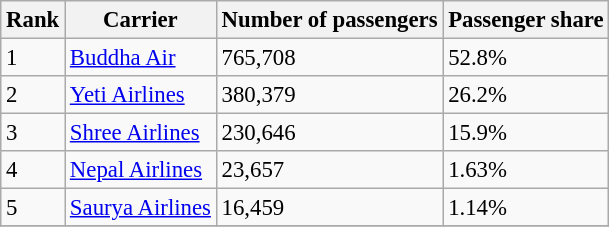<table class="wikitable sortable" style="font-size: 95%">
<tr>
<th>Rank</th>
<th>Carrier</th>
<th>Number of passengers</th>
<th>Passenger share</th>
</tr>
<tr>
<td>1</td>
<td><a href='#'>Buddha Air</a></td>
<td>765,708</td>
<td>52.8%</td>
</tr>
<tr>
<td>2</td>
<td><a href='#'>Yeti Airlines</a></td>
<td>380,379</td>
<td>26.2%</td>
</tr>
<tr>
<td>3</td>
<td><a href='#'>Shree Airlines</a></td>
<td>230,646</td>
<td>15.9%</td>
</tr>
<tr>
<td>4</td>
<td><a href='#'>Nepal Airlines</a></td>
<td>23,657</td>
<td>1.63%</td>
</tr>
<tr>
<td>5</td>
<td><a href='#'>Saurya Airlines</a></td>
<td>16,459</td>
<td>1.14%</td>
</tr>
<tr>
</tr>
</table>
